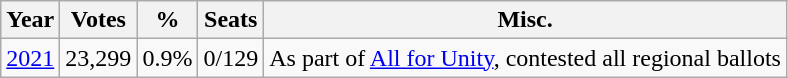<table class="wikitable">
<tr>
<th>Year</th>
<th>Votes</th>
<th>%</th>
<th>Seats</th>
<th>Misc.</th>
</tr>
<tr>
<td><a href='#'>2021</a></td>
<td>23,299</td>
<td>0.9%</td>
<td>0/129</td>
<td>As part of <a href='#'>All for Unity</a>, contested all regional ballots</td>
</tr>
</table>
